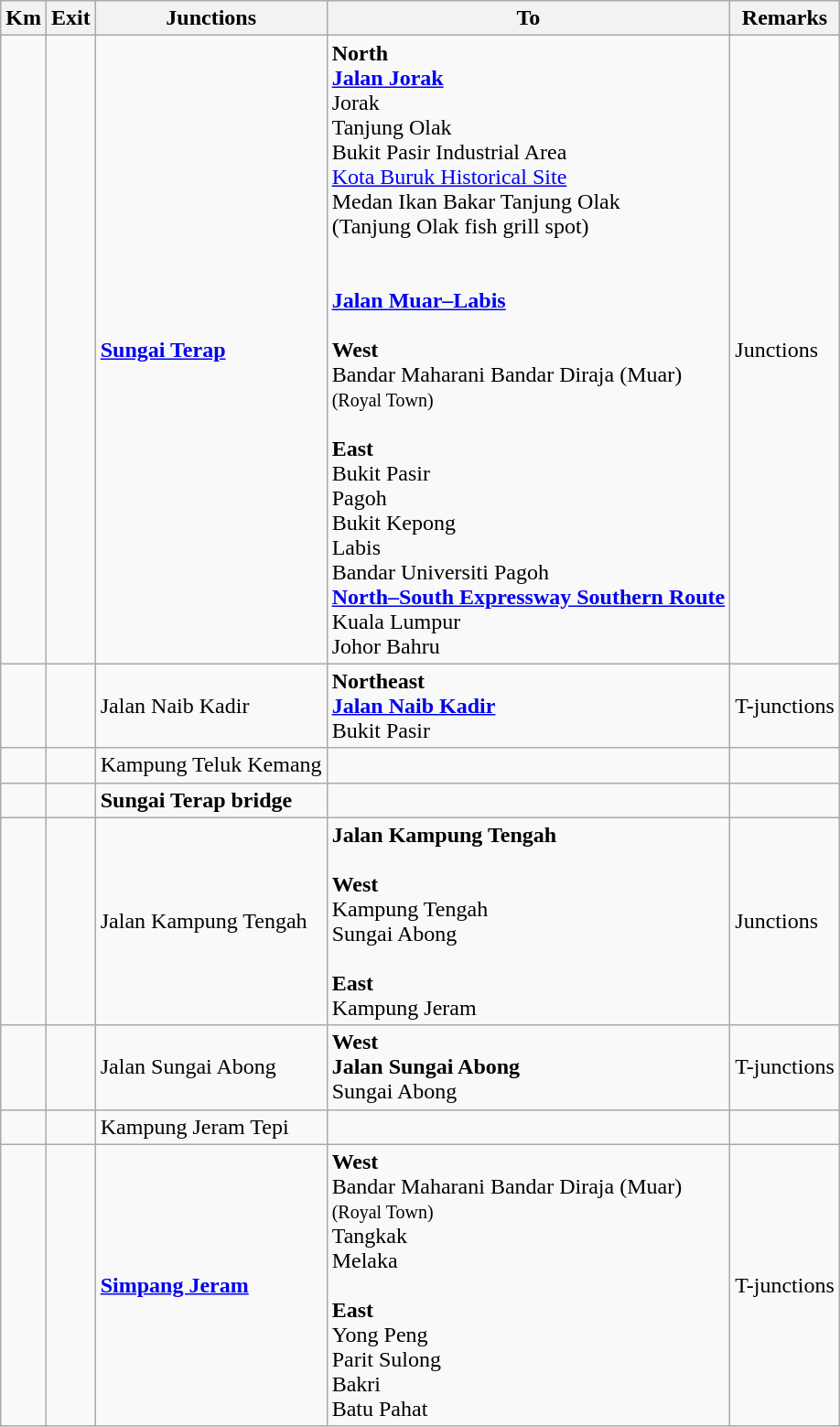<table class="wikitable">
<tr>
<th>Km</th>
<th>Exit</th>
<th>Junctions</th>
<th>To</th>
<th>Remarks</th>
</tr>
<tr>
<td></td>
<td></td>
<td><strong><a href='#'>Sungai Terap</a></strong></td>
<td><strong>North</strong><br> <strong><a href='#'>Jalan Jorak</a></strong><br>Jorak<br>Tanjung Olak<br>Bukit Pasir Industrial Area<br><a href='#'>Kota Buruk Historical Site</a><br>Medan Ikan Bakar Tanjung Olak<br>(Tanjung Olak fish grill spot)<br><br><br> <strong><a href='#'>Jalan Muar–Labis</a></strong><br><br><strong>West</strong><br> Bandar Maharani Bandar Diraja (Muar)<br><small>(Royal Town)</small><br><br><strong>East</strong><br> Bukit Pasir<br> Pagoh<br> Bukit Kepong<br> Labis<br>Bandar Universiti Pagoh <br>  <strong><a href='#'>North–South Expressway Southern Route</a></strong><br>Kuala Lumpur<br>Johor Bahru</td>
<td>Junctions</td>
</tr>
<tr>
<td></td>
<td></td>
<td>Jalan Naib Kadir</td>
<td><strong>Northeast</strong><br> <strong><a href='#'>Jalan Naib Kadir</a></strong><br>Bukit Pasir</td>
<td>T-junctions</td>
</tr>
<tr>
<td></td>
<td></td>
<td>Kampung Teluk Kemang</td>
<td></td>
<td></td>
</tr>
<tr>
<td></td>
<td></td>
<td><strong>Sungai Terap bridge</strong></td>
<td></td>
<td></td>
</tr>
<tr>
<td></td>
<td></td>
<td>Jalan Kampung Tengah</td>
<td><strong>Jalan Kampung Tengah</strong><br><br><strong>West</strong><br>Kampung Tengah<br>Sungai Abong<br><br><strong>East</strong><br>Kampung Jeram</td>
<td>Junctions</td>
</tr>
<tr>
<td></td>
<td></td>
<td>Jalan Sungai Abong</td>
<td><strong>West</strong><br><strong>Jalan Sungai Abong</strong><br>Sungai Abong</td>
<td>T-junctions</td>
</tr>
<tr>
<td></td>
<td></td>
<td>Kampung Jeram Tepi</td>
<td></td>
<td></td>
</tr>
<tr>
<td></td>
<td></td>
<td><strong><a href='#'>Simpang Jeram</a></strong></td>
<td><strong>West</strong><br> Bandar Maharani Bandar Diraja (Muar)<br><small>(Royal Town)</small><br> Tangkak<br> Melaka<br><br><strong>East</strong><br> Yong Peng<br> Parit Sulong<br> Bakri<br> Batu Pahat</td>
<td>T-junctions</td>
</tr>
</table>
